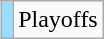<table class="wikitable" style="text-align:center;margin-left:1em;float:right">
<tr>
<td bgcolor=#97DEFF></td>
<td>Playoffs</td>
</tr>
</table>
